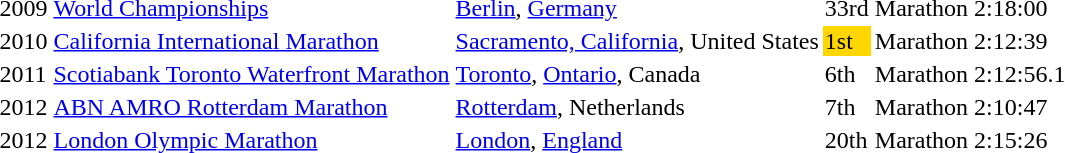<table>
<tr>
<td>2009</td>
<td><a href='#'>World Championships</a></td>
<td><a href='#'>Berlin</a>, <a href='#'>Germany</a></td>
<td>33rd</td>
<td>Marathon</td>
<td>2:18:00</td>
</tr>
<tr>
<td>2010</td>
<td><a href='#'>California International Marathon</a></td>
<td><a href='#'>Sacramento, California</a>, United States</td>
<td bgcolor=gold>1st</td>
<td>Marathon</td>
<td>2:12:39</td>
</tr>
<tr>
<td>2011</td>
<td><a href='#'>Scotiabank Toronto Waterfront Marathon</a></td>
<td><a href='#'>Toronto</a>, <a href='#'>Ontario</a>, Canada</td>
<td>6th</td>
<td>Marathon</td>
<td>2:12:56.1</td>
</tr>
<tr>
<td>2012</td>
<td><a href='#'>ABN AMRO Rotterdam Marathon</a></td>
<td><a href='#'>Rotterdam</a>, Netherlands</td>
<td>7th</td>
<td>Marathon</td>
<td>2:10:47</td>
</tr>
<tr>
<td>2012</td>
<td><a href='#'>London Olympic Marathon</a></td>
<td><a href='#'>London</a>, <a href='#'>England</a></td>
<td>20th</td>
<td>Marathon</td>
<td>2:15:26</td>
</tr>
</table>
